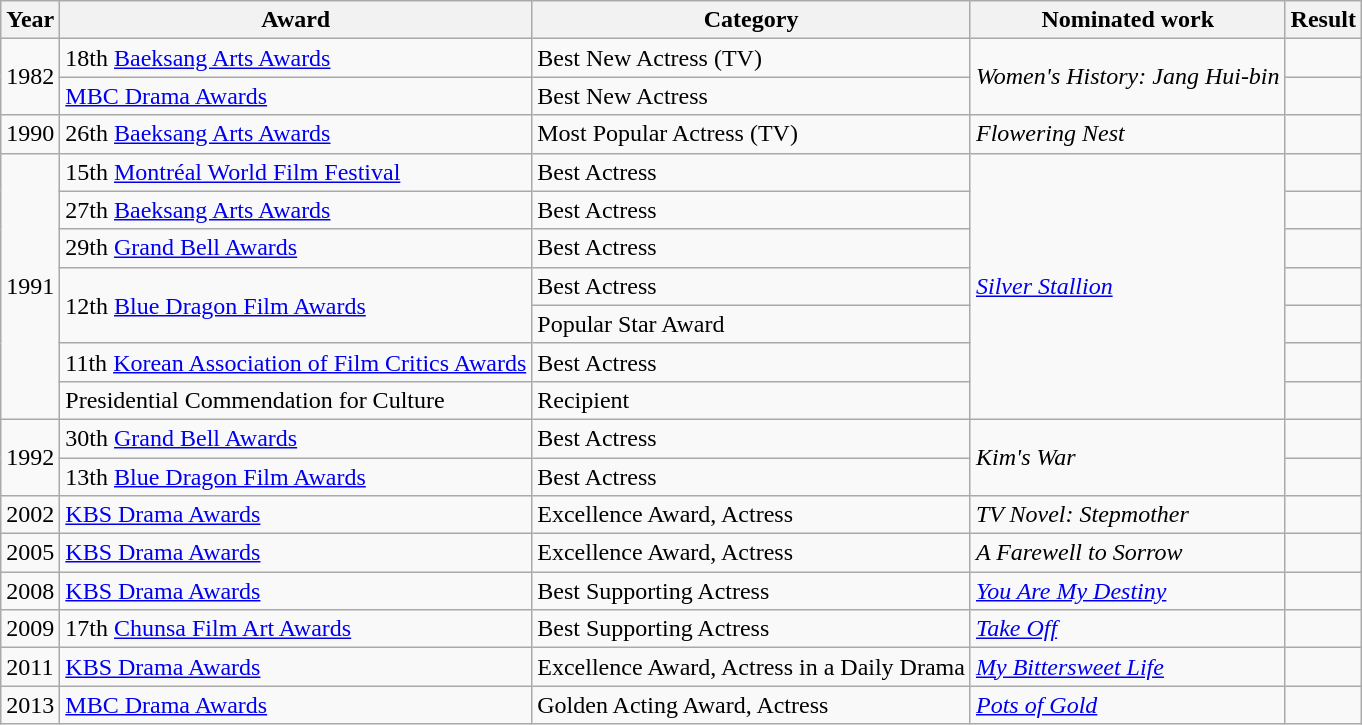<table class="wikitable">
<tr>
<th>Year</th>
<th>Award</th>
<th>Category</th>
<th>Nominated work</th>
<th>Result</th>
</tr>
<tr>
<td rowspan=2>1982</td>
<td>18th <a href='#'>Baeksang Arts Awards</a></td>
<td>Best New Actress (TV)</td>
<td rowspan=2><em>Women's History: Jang Hui-bin</em></td>
<td></td>
</tr>
<tr>
<td><a href='#'>MBC Drama Awards</a></td>
<td>Best New Actress</td>
<td></td>
</tr>
<tr>
<td>1990</td>
<td>26th <a href='#'>Baeksang Arts Awards</a></td>
<td>Most Popular Actress (TV)</td>
<td><em>Flowering Nest</em></td>
<td></td>
</tr>
<tr>
<td rowspan=7>1991</td>
<td>15th <a href='#'>Montréal World Film Festival</a></td>
<td>Best Actress</td>
<td rowspan=7><em><a href='#'>Silver Stallion</a></em></td>
<td></td>
</tr>
<tr>
<td>27th <a href='#'>Baeksang Arts Awards</a></td>
<td>Best Actress</td>
<td></td>
</tr>
<tr>
<td>29th <a href='#'>Grand Bell Awards</a></td>
<td>Best Actress</td>
<td></td>
</tr>
<tr>
<td rowspan=2>12th <a href='#'>Blue Dragon Film Awards</a></td>
<td>Best Actress</td>
<td></td>
</tr>
<tr>
<td>Popular Star Award</td>
<td></td>
</tr>
<tr>
<td>11th <a href='#'>Korean Association of Film Critics Awards</a></td>
<td>Best Actress</td>
<td></td>
</tr>
<tr>
<td>Presidential Commendation for Culture</td>
<td>Recipient</td>
<td></td>
</tr>
<tr>
<td rowspan=2>1992</td>
<td>30th <a href='#'>Grand Bell Awards</a></td>
<td>Best Actress</td>
<td rowspan=2><em>Kim's War</em></td>
<td></td>
</tr>
<tr>
<td>13th <a href='#'>Blue Dragon Film Awards</a></td>
<td>Best Actress</td>
<td></td>
</tr>
<tr>
<td>2002</td>
<td><a href='#'>KBS Drama Awards</a></td>
<td>Excellence Award, Actress</td>
<td><em>TV Novel: Stepmother</em></td>
<td></td>
</tr>
<tr>
<td>2005</td>
<td><a href='#'>KBS Drama Awards</a></td>
<td>Excellence Award, Actress</td>
<td><em>A Farewell to Sorrow</em></td>
<td></td>
</tr>
<tr>
<td>2008</td>
<td><a href='#'>KBS Drama Awards</a></td>
<td>Best Supporting Actress</td>
<td><em><a href='#'>You Are My Destiny</a></em></td>
<td></td>
</tr>
<tr>
<td>2009</td>
<td>17th <a href='#'>Chunsa Film Art Awards</a></td>
<td>Best Supporting Actress</td>
<td><em><a href='#'>Take Off</a></em></td>
<td></td>
</tr>
<tr>
<td>2011</td>
<td><a href='#'>KBS Drama Awards</a></td>
<td>Excellence Award, Actress in a Daily Drama</td>
<td><em><a href='#'>My Bittersweet Life</a></em></td>
<td></td>
</tr>
<tr>
<td>2013</td>
<td><a href='#'>MBC Drama Awards</a></td>
<td>Golden Acting Award, Actress</td>
<td><em><a href='#'>Pots of Gold</a></em></td>
<td></td>
</tr>
</table>
